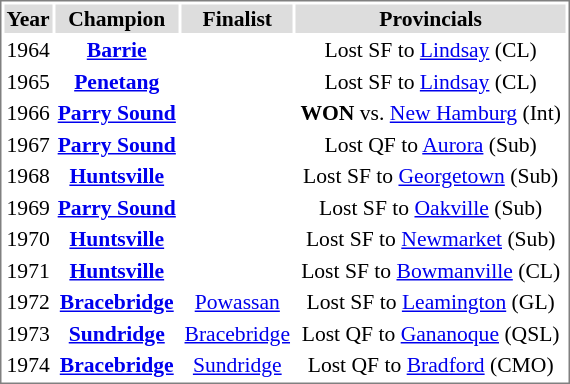<table cellpadding="1" width="380px" style="font-size: 90%; border: 1px solid gray;">
<tr align="center" bgcolor="#dddddd">
<td><strong>Year</strong></td>
<td><strong>Champion</strong></td>
<td><strong>Finalist</strong></td>
<td><strong>Provincials</strong></td>
</tr>
<tr align="center">
<td>1964</td>
<td><strong><a href='#'>Barrie</a></strong></td>
<td></td>
<td>Lost SF to <a href='#'>Lindsay</a> (CL)</td>
</tr>
<tr align="center">
<td>1965</td>
<td><strong><a href='#'>Penetang</a></strong></td>
<td></td>
<td>Lost SF to <a href='#'>Lindsay</a> (CL)</td>
</tr>
<tr align="center">
<td>1966</td>
<td><strong><a href='#'>Parry Sound</a></strong></td>
<td></td>
<td><strong>WON</strong> vs. <a href='#'>New Hamburg</a> (Int)</td>
</tr>
<tr align="center">
<td>1967</td>
<td><strong><a href='#'>Parry Sound</a></strong></td>
<td></td>
<td>Lost QF to <a href='#'>Aurora</a> (Sub)</td>
</tr>
<tr align="center">
<td>1968</td>
<td><strong><a href='#'>Huntsville</a></strong></td>
<td></td>
<td>Lost SF to <a href='#'>Georgetown</a> (Sub)</td>
</tr>
<tr align="center">
<td>1969</td>
<td><strong><a href='#'>Parry Sound</a></strong></td>
<td></td>
<td>Lost SF to <a href='#'>Oakville</a> (Sub)</td>
</tr>
<tr align="center">
<td>1970</td>
<td><strong><a href='#'>Huntsville</a></strong></td>
<td></td>
<td>Lost SF to <a href='#'>Newmarket</a> (Sub)</td>
</tr>
<tr align="center">
<td>1971</td>
<td><strong><a href='#'>Huntsville</a></strong></td>
<td></td>
<td>Lost SF to <a href='#'>Bowmanville</a> (CL)</td>
</tr>
<tr align="center">
<td>1972</td>
<td><strong><a href='#'>Bracebridge</a></strong></td>
<td><a href='#'>Powassan</a></td>
<td>Lost SF to <a href='#'>Leamington</a> (GL)</td>
</tr>
<tr align="center">
<td>1973</td>
<td><strong><a href='#'>Sundridge</a></strong></td>
<td><a href='#'>Bracebridge</a></td>
<td>Lost QF to <a href='#'>Gananoque</a> (QSL)</td>
</tr>
<tr align="center">
<td>1974</td>
<td><strong><a href='#'>Bracebridge</a></strong></td>
<td><a href='#'>Sundridge</a></td>
<td>Lost QF to <a href='#'>Bradford</a> (CMO)</td>
</tr>
</table>
